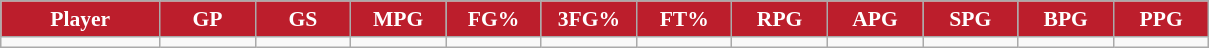<table class="wikitable sortable" style="font-size: 90%">
<tr>
<th style="background:#BC1E2C; color:#FFFFFF" width="10%">Player</th>
<th style="background:#BC1E2C; color:#FFFFFF" width="6%">GP</th>
<th style="background:#BC1E2C; color:#FFFFFF" width="6%">GS</th>
<th style="background:#BC1E2C; color:#FFFFFF" width="6%">MPG</th>
<th style="background:#BC1E2C; color:#FFFFFF" width="6%">FG%</th>
<th style="background:#BC1E2C; color:#FFFFFF" width="6%">3FG%</th>
<th style="background:#BC1E2C; color:#FFFFFF" width="6%">FT%</th>
<th style="background:#BC1E2C; color:#FFFFFF" width="6%">RPG</th>
<th style="background:#BC1E2C; color:#FFFFFF" width="6%">APG</th>
<th style="background:#BC1E2C; color:#FFFFFF" width="6%">SPG</th>
<th style="background:#BC1E2C; color:#FFFFFF" width="6%">BPG</th>
<th style="background:#BC1E2C; color:#FFFFFF" width="6%">PPG</th>
</tr>
<tr>
<td></td>
<td></td>
<td></td>
<td></td>
<td></td>
<td></td>
<td></td>
<td></td>
<td></td>
<td></td>
<td></td>
<td></td>
</tr>
</table>
